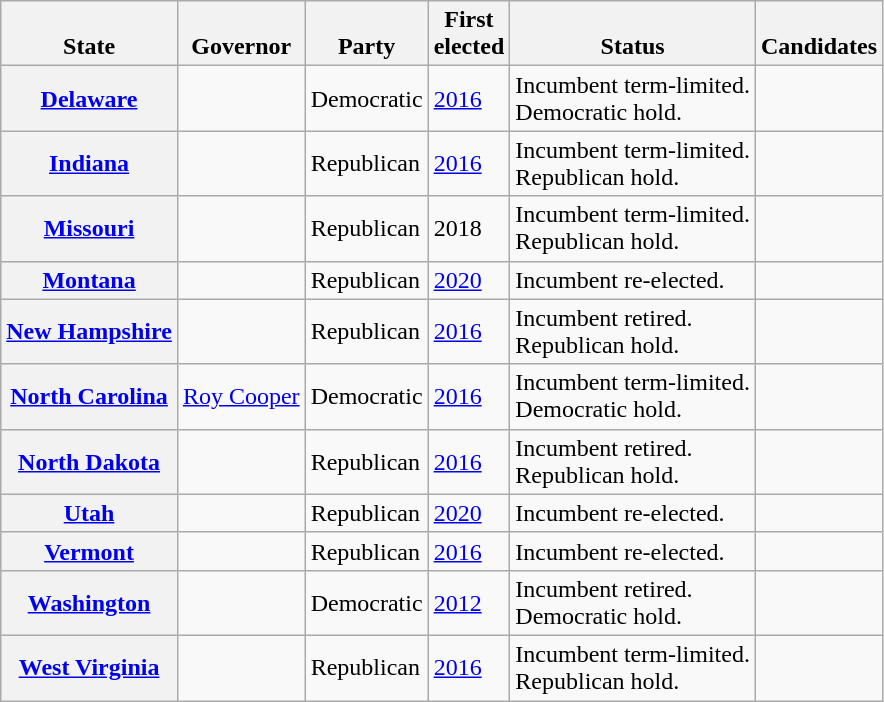<table class="wikitable sortable">
<tr valign=bottom>
<th>State</th>
<th>Governor</th>
<th>Party</th>
<th>First<br>elected</th>
<th>Status</th>
<th>Candidates</th>
</tr>
<tr>
<th><a href='#'>Delaware</a></th>
<td></td>
<td>Democratic</td>
<td><a href='#'>2016</a></td>
<td>Incumbent term-limited.<br>Democratic hold.</td>
<td nowrap></td>
</tr>
<tr>
<th><a href='#'>Indiana</a></th>
<td></td>
<td>Republican</td>
<td><a href='#'>2016</a></td>
<td>Incumbent term-limited.<br>Republican hold.</td>
<td nowrap></td>
</tr>
<tr>
<th><a href='#'>Missouri</a></th>
<td></td>
<td>Republican</td>
<td>2018</td>
<td>Incumbent term-limited.<br>Republican hold.</td>
<td nowrap></td>
</tr>
<tr>
<th><a href='#'>Montana</a></th>
<td></td>
<td>Republican</td>
<td><a href='#'>2020</a></td>
<td>Incumbent re-elected.</td>
<td nowrap></td>
</tr>
<tr>
<th><a href='#'>New Hampshire</a></th>
<td></td>
<td>Republican</td>
<td><a href='#'>2016</a></td>
<td>Incumbent retired.<br>Republican hold.</td>
<td nowrap></td>
</tr>
<tr>
<th><a href='#'>North Carolina</a></th>
<td><a href='#'>Roy Cooper</a></td>
<td>Democratic</td>
<td><a href='#'>2016</a></td>
<td>Incumbent term-limited.<br>Democratic hold.</td>
<td nowrap></td>
</tr>
<tr>
<th><a href='#'>North Dakota</a></th>
<td></td>
<td>Republican</td>
<td><a href='#'>2016</a></td>
<td>Incumbent retired.<br>Republican hold.</td>
<td nowrap></td>
</tr>
<tr>
<th><a href='#'>Utah</a></th>
<td></td>
<td>Republican</td>
<td><a href='#'>2020</a></td>
<td>Incumbent re-elected.</td>
<td nowrap></td>
</tr>
<tr>
<th><a href='#'>Vermont</a></th>
<td></td>
<td>Republican</td>
<td><a href='#'>2016</a></td>
<td>Incumbent re-elected.</td>
<td nowrap></td>
</tr>
<tr>
<th><a href='#'>Washington</a></th>
<td></td>
<td>Democratic</td>
<td><a href='#'>2012</a></td>
<td>Incumbent retired.<br>Democratic hold.</td>
<td nowrap></td>
</tr>
<tr>
<th><a href='#'>West Virginia</a></th>
<td></td>
<td>Republican</td>
<td><a href='#'>2016</a></td>
<td>Incumbent term-limited.<br>Republican hold.</td>
<td nowrap></td>
</tr>
</table>
